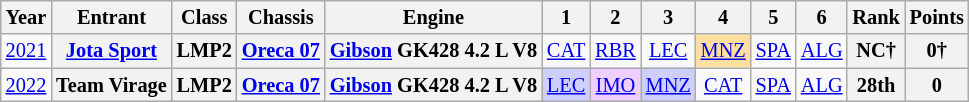<table class="wikitable" style="text-align:center; font-size:85%">
<tr>
<th>Year</th>
<th>Entrant</th>
<th>Class</th>
<th>Chassis</th>
<th>Engine</th>
<th>1</th>
<th>2</th>
<th>3</th>
<th>4</th>
<th>5</th>
<th>6</th>
<th>Rank</th>
<th>Points</th>
</tr>
<tr>
<td><a href='#'>2021</a></td>
<th nowrap><a href='#'>Jota Sport</a></th>
<th>LMP2</th>
<th nowrap><a href='#'>Oreca 07</a></th>
<th nowrap><a href='#'>Gibson</a> GK428 4.2 L V8</th>
<td><a href='#'>CAT</a></td>
<td><a href='#'>RBR</a></td>
<td><a href='#'>LEC</a></td>
<td style="background:#FFDF9F;"><a href='#'>MNZ</a><br></td>
<td><a href='#'>SPA</a></td>
<td><a href='#'>ALG</a></td>
<th>NC†</th>
<th>0†</th>
</tr>
<tr>
<td><a href='#'>2022</a></td>
<th nowrap>Team Virage</th>
<th>LMP2</th>
<th nowrap><a href='#'>Oreca 07</a></th>
<th nowrap><a href='#'>Gibson</a> GK428 4.2 L V8</th>
<td style="background:#CFCFFF;"><a href='#'>LEC</a><br></td>
<td style="background:#EFCFFF;"><a href='#'>IMO</a><br></td>
<td style="background:#CFCFFF;"><a href='#'>MNZ</a><br></td>
<td><a href='#'>CAT</a></td>
<td><a href='#'>SPA</a></td>
<td><a href='#'>ALG</a></td>
<th>28th</th>
<th>0</th>
</tr>
</table>
